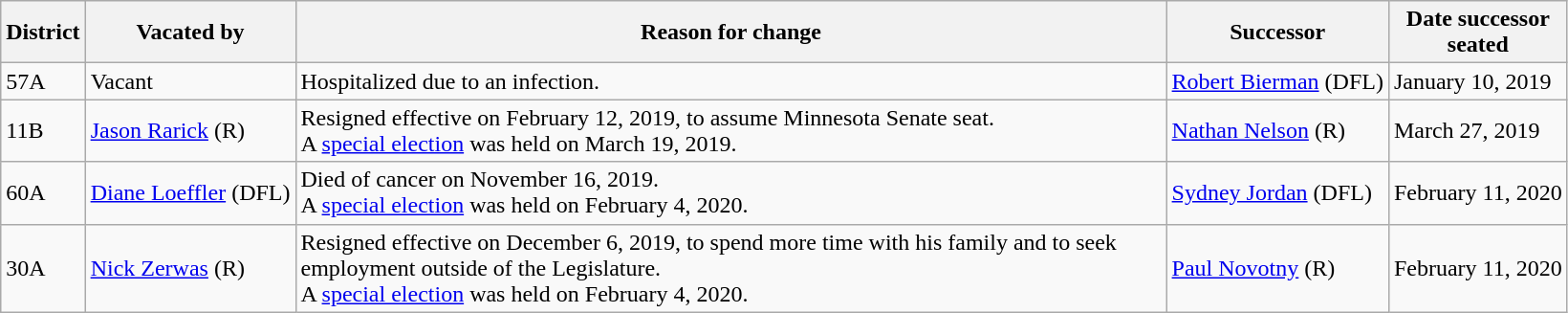<table class="wikitable">
<tr>
<th>District</th>
<th>Vacated by</th>
<th style="width:600px">Reason for change</th>
<th>Successor</th>
<th>Date successor<br>seated</th>
</tr>
<tr>
<td>57A</td>
<td>Vacant</td>
<td>Hospitalized due to an infection.</td>
<td><a href='#'>Robert Bierman</a> (DFL)</td>
<td>January 10, 2019</td>
</tr>
<tr>
<td>11B</td>
<td><a href='#'>Jason Rarick</a> (R)</td>
<td>Resigned effective on February 12, 2019, to assume Minnesota Senate seat.<br>A <a href='#'>special election</a> was held on March 19, 2019.</td>
<td><a href='#'>Nathan Nelson</a> (R)</td>
<td>March 27, 2019</td>
</tr>
<tr>
<td>60A</td>
<td><a href='#'>Diane Loeffler</a> (DFL)</td>
<td>Died of cancer on November 16, 2019.<br>A <a href='#'>special election</a> was held on February 4, 2020.</td>
<td><a href='#'>Sydney Jordan</a> (DFL)</td>
<td>February 11, 2020</td>
</tr>
<tr>
<td>30A</td>
<td><a href='#'>Nick Zerwas</a> (R)</td>
<td>Resigned effective on December 6, 2019, to spend more time with his family and to seek employment outside of the Legislature.<br>A <a href='#'>special election</a> was held on February 4, 2020.</td>
<td><a href='#'>Paul Novotny</a> (R)</td>
<td>February 11, 2020</td>
</tr>
</table>
